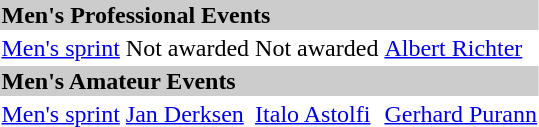<table>
<tr bgcolor="#cccccc">
<td colspan=7><strong>Men's Professional Events</strong></td>
</tr>
<tr>
<td><a href='#'>Men's sprint</a> <br></td>
<td>Not awarded</td>
<td>Not awarded</td>
<td><a href='#'>Albert Richter</a><br></td>
</tr>
<tr bgcolor="#cccccc">
<td colspan=7><strong>Men's Amateur Events</strong></td>
</tr>
<tr>
<td><a href='#'>Men's sprint</a> <br></td>
<td><a href='#'>Jan Derksen</a><br></td>
<td><a href='#'>Italo Astolfi</a><br></td>
<td><a href='#'>Gerhard Purann</a><br></td>
</tr>
</table>
